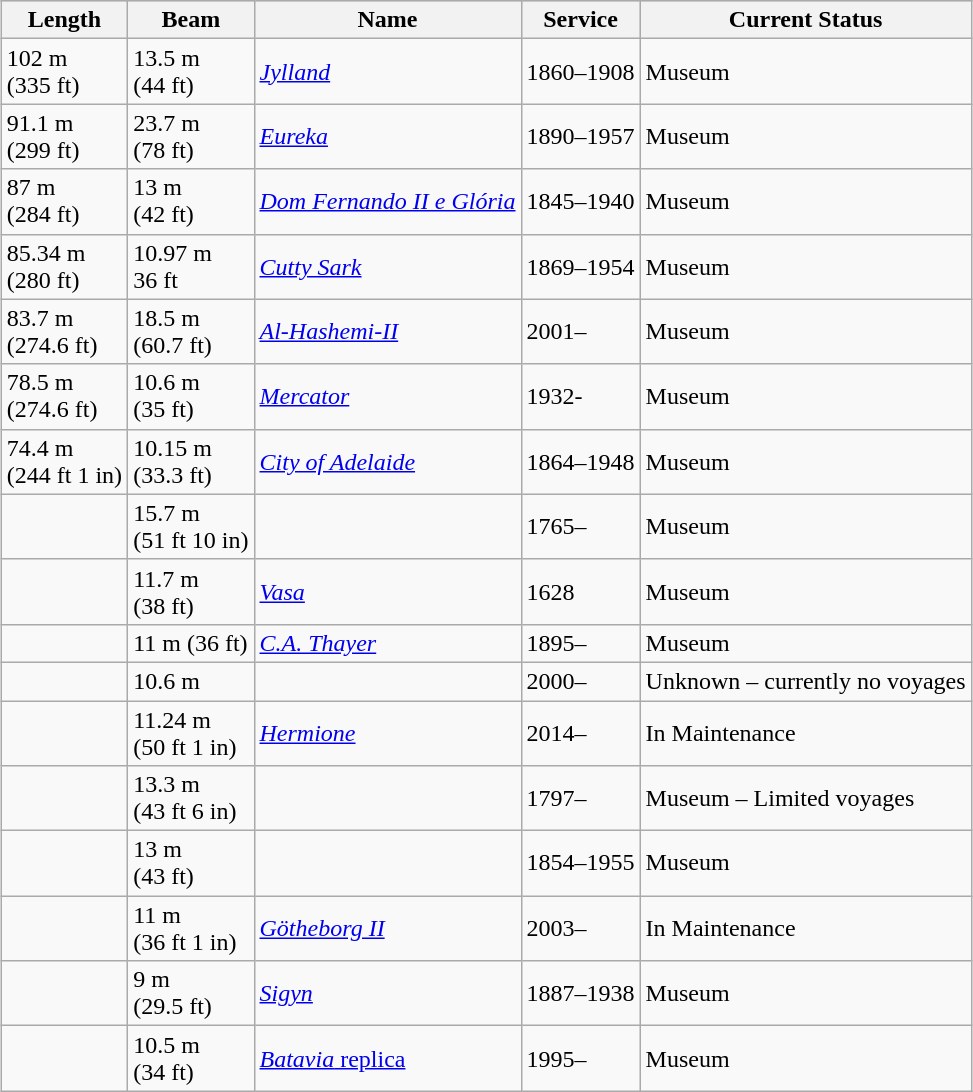<table class="sortable wikitable" style="margin:1px; border:1px solid #ccc;">
<tr style="vertical-align:top; text-align:left; background:#ccc;">
<th>Length</th>
<th>Beam</th>
<th>Name</th>
<th>Service</th>
<th>Current Status</th>
</tr>
<tr>
<td>102 m<br>(335 ft)</td>
<td>13.5 m<br>(44 ft)</td>
<td> <em><a href='#'>Jylland</a></em></td>
<td>1860–1908</td>
<td>Museum</td>
</tr>
<tr>
<td>91.1 m<br>(299 ft)</td>
<td>23.7 m<br>(78 ft)</td>
<td> <em><a href='#'>Eureka</a></em></td>
<td>1890–1957</td>
<td>Museum</td>
</tr>
<tr>
<td>87 m<br>(284 ft)</td>
<td>13 m<br>(42 ft)</td>
<td> <em><a href='#'>Dom Fernando II e Glória</a></em></td>
<td>1845–1940</td>
<td>Museum</td>
</tr>
<tr>
<td>85.34 m<br>(280 ft)</td>
<td>10.97 m<br>36 ft</td>
<td> <em><a href='#'>Cutty Sark</a></em></td>
<td>1869–1954</td>
<td>Museum</td>
</tr>
<tr>
<td>83.7 m<br>(274.6 ft)</td>
<td>18.5 m<br>(60.7 ft)</td>
<td> <em><a href='#'>Al-Hashemi-II</a></em></td>
<td>2001–</td>
<td>Museum</td>
</tr>
<tr>
<td>78.5 m<br>(274.6 ft)</td>
<td>10.6 m<br>(35 ft)</td>
<td><em><a href='#'>Mercator</a></em></td>
<td>1932-</td>
<td>Museum</td>
</tr>
<tr>
<td>74.4 m<br>(244 ft 1 in)</td>
<td>10.15 m<br>(33.3 ft)</td>
<td> <em><a href='#'>City of Adelaide</a></em></td>
<td>1864–1948</td>
<td>Museum</td>
</tr>
<tr>
<td></td>
<td>15.7 m<br>(51 ft 10 in)</td>
<td> </td>
<td>1765–</td>
<td>Museum</td>
</tr>
<tr>
<td></td>
<td>11.7 m<br>(38 ft)</td>
<td> <em><a href='#'>Vasa</a></em></td>
<td>1628</td>
<td>Museum</td>
</tr>
<tr>
<td></td>
<td>11 m (36 ft)</td>
<td> <em><a href='#'>C.A. Thayer</a></em></td>
<td>1895–</td>
<td>Museum</td>
</tr>
<tr>
<td></td>
<td>10.6 m</td>
<td> </td>
<td>2000–</td>
<td>Unknown – currently no voyages</td>
</tr>
<tr>
<td></td>
<td>11.24 m<br>(50 ft 1 in)</td>
<td> <em><a href='#'>Hermione</a></em></td>
<td>2014–</td>
<td>In Maintenance</td>
</tr>
<tr>
<td></td>
<td>13.3 m<br>(43 ft 6 in)</td>
<td> </td>
<td>1797–</td>
<td>Museum – Limited voyages</td>
</tr>
<tr>
<td></td>
<td>13 m<br>(43 ft)</td>
<td> </td>
<td>1854–1955</td>
<td>Museum</td>
</tr>
<tr>
<td></td>
<td>11 m<br>(36 ft 1 in)</td>
<td> <em><a href='#'>Götheborg II</a></em></td>
<td>2003–</td>
<td>In Maintenance</td>
</tr>
<tr>
<td></td>
<td>9 m <br>(29.5 ft)</td>
<td> <em><a href='#'>Sigyn</a></em></td>
<td>1887–1938</td>
<td>Museum</td>
</tr>
<tr>
<td></td>
<td>10.5 m <br> (34 ft)</td>
<td> <a href='#'><em>Batavia</em> replica</a></td>
<td>1995–</td>
<td>Museum</td>
</tr>
</table>
